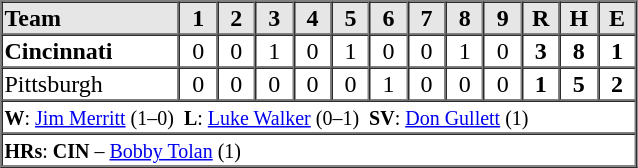<table border=1 cellspacing=0 width=425 style="margin-left:3em;">
<tr style="text-align:center; background-color:#e6e6e6;">
<th align=left width=28%>Team</th>
<th width=6%>1</th>
<th width=6%>2</th>
<th width=6%>3</th>
<th width=6%>4</th>
<th width=6%>5</th>
<th width=6%>6</th>
<th width=6%>7</th>
<th width=6%>8</th>
<th width=6%>9</th>
<th width=6%>R</th>
<th width=6%>H</th>
<th width=6%>E</th>
</tr>
<tr style="text-align:center;">
<td align=left><strong>Cincinnati</strong></td>
<td>0</td>
<td>0</td>
<td>1</td>
<td>0</td>
<td>1</td>
<td>0</td>
<td>0</td>
<td>1</td>
<td>0</td>
<td><strong>3</strong></td>
<td><strong>8</strong></td>
<td><strong>1</strong></td>
</tr>
<tr style="text-align:center;">
<td align=left>Pittsburgh</td>
<td>0</td>
<td>0</td>
<td>0</td>
<td>0</td>
<td>0</td>
<td>1</td>
<td>0</td>
<td>0</td>
<td>0</td>
<td><strong>1</strong></td>
<td><strong>5</strong></td>
<td><strong>2</strong></td>
</tr>
<tr style="text-align:left;">
<td colspan=13><small><strong>W</strong>: <a href='#'>Jim Merritt</a> (1–0)  <strong>L</strong>: <a href='#'>Luke Walker</a> (0–1)  <strong>SV</strong>: <a href='#'>Don Gullett</a> (1)</small></td>
</tr>
<tr style="text-align:left;">
<td colspan=13><small><strong>HRs</strong>: <strong>CIN</strong> – <a href='#'>Bobby Tolan</a> (1)</small></td>
</tr>
</table>
